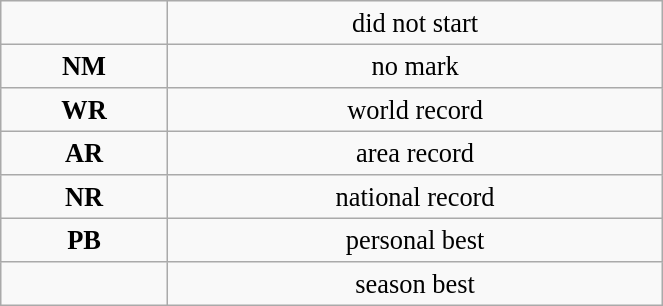<table class="wikitable" style=" text-align:center; font-size:110%;" width="35%">
<tr>
<td><strong></strong></td>
<td>did not start</td>
</tr>
<tr>
<td><strong>NM</strong></td>
<td>no mark</td>
</tr>
<tr>
<td><strong>WR</strong></td>
<td>world record</td>
</tr>
<tr>
<td><strong>AR</strong></td>
<td>area record</td>
</tr>
<tr>
<td><strong>NR</strong></td>
<td>national record</td>
</tr>
<tr>
<td><strong>PB</strong></td>
<td>personal best</td>
</tr>
<tr>
<td></td>
<td>season best</td>
</tr>
</table>
